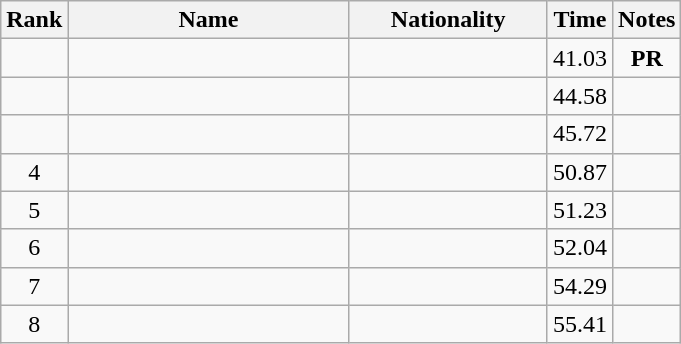<table class="wikitable sortable" style="text-align:center">
<tr>
<th>Rank</th>
<th style="width:180px">Name</th>
<th style="width:125px">Nationality</th>
<th>Time</th>
<th>Notes</th>
</tr>
<tr>
<td></td>
<td style="text-align:left;"></td>
<td style="text-align:left;"></td>
<td>41.03</td>
<td><strong>PR</strong></td>
</tr>
<tr>
<td></td>
<td style="text-align:left;"></td>
<td style="text-align:left;"></td>
<td>44.58</td>
<td></td>
</tr>
<tr>
<td></td>
<td style="text-align:left;"></td>
<td style="text-align:left;"></td>
<td>45.72</td>
<td></td>
</tr>
<tr>
<td>4</td>
<td style="text-align:left;"></td>
<td style="text-align:left;"></td>
<td>50.87</td>
<td></td>
</tr>
<tr>
<td>5</td>
<td style="text-align:left;"></td>
<td style="text-align:left;"></td>
<td>51.23</td>
<td></td>
</tr>
<tr>
<td>6</td>
<td style="text-align:left;"></td>
<td style="text-align:left;"></td>
<td>52.04</td>
<td></td>
</tr>
<tr>
<td>7</td>
<td style="text-align:left;"></td>
<td style="text-align:left;"></td>
<td>54.29</td>
<td></td>
</tr>
<tr>
<td>8</td>
<td style="text-align:left;"></td>
<td style="text-align:left;"></td>
<td>55.41</td>
<td></td>
</tr>
</table>
